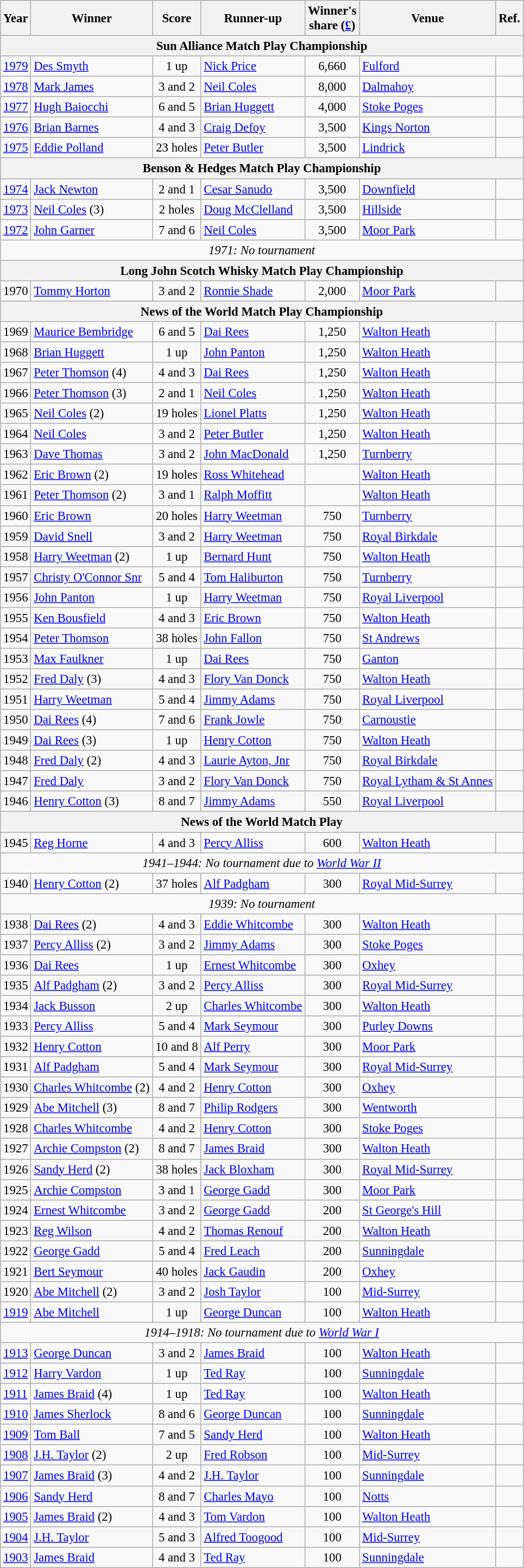<table class=wikitable style="font-size:95%">
<tr>
<th>Year</th>
<th>Winner</th>
<th>Score</th>
<th>Runner-up</th>
<th>Winner's<br>share (<a href='#'>£</a>)</th>
<th>Venue</th>
<th>Ref.</th>
</tr>
<tr>
<th colspan=8>Sun Alliance Match Play Championship</th>
</tr>
<tr>
<td><a href='#'>1979</a></td>
<td> <a href='#'>Des Smyth</a></td>
<td align="center">1 up</td>
<td> <a href='#'>Nick Price</a></td>
<td align="center">6,660</td>
<td><a href='#'>Fulford</a></td>
<td></td>
</tr>
<tr>
<td><a href='#'>1978</a></td>
<td> <a href='#'>Mark James</a></td>
<td align="center">3 and 2</td>
<td> <a href='#'>Neil Coles</a></td>
<td align="center">8,000</td>
<td><a href='#'>Dalmahoy</a></td>
<td></td>
</tr>
<tr>
<td><a href='#'>1977</a></td>
<td> <a href='#'>Hugh Baiocchi</a></td>
<td align="center">6 and 5</td>
<td> <a href='#'>Brian Huggett</a></td>
<td align="center">4,000</td>
<td><a href='#'>Stoke Poges</a></td>
<td></td>
</tr>
<tr>
<td><a href='#'>1976</a></td>
<td>  <a href='#'>Brian Barnes</a></td>
<td align="center">4 and 3</td>
<td> <a href='#'>Craig Defoy</a></td>
<td align="center">3,500</td>
<td><a href='#'>Kings Norton</a></td>
<td></td>
</tr>
<tr>
<td><a href='#'>1975</a></td>
<td>  <a href='#'>Eddie Polland</a></td>
<td align="center">23 holes</td>
<td> <a href='#'>Peter Butler</a></td>
<td align="center">3,500</td>
<td><a href='#'>Lindrick</a></td>
<td></td>
</tr>
<tr>
<th colspan="8" align="center">Benson & Hedges Match Play Championship</th>
</tr>
<tr>
<td><a href='#'>1974</a></td>
<td> <a href='#'>Jack Newton</a></td>
<td align="center">2 and 1</td>
<td> <a href='#'>Cesar Sanudo</a></td>
<td align="center">3,500</td>
<td><a href='#'>Downfield</a></td>
<td></td>
</tr>
<tr>
<td><a href='#'>1973</a></td>
<td> <a href='#'>Neil Coles</a> (3)</td>
<td align="center">2 holes</td>
<td> <a href='#'>Doug McClelland</a></td>
<td align="center">3,500</td>
<td><a href='#'>Hillside</a></td>
<td></td>
</tr>
<tr>
<td><a href='#'>1972</a></td>
<td> <a href='#'>John Garner</a></td>
<td align="center">7 and 6</td>
<td> <a href='#'>Neil Coles</a></td>
<td align="center">3,500</td>
<td><a href='#'>Moor Park</a></td>
<td></td>
</tr>
<tr>
<td colspan="8" align="center"><em>1971: No tournament</em></td>
</tr>
<tr>
<th colspan="8" align="center">Long John Scotch Whisky Match Play Championship</th>
</tr>
<tr>
<td>1970</td>
<td> <a href='#'>Tommy Horton</a></td>
<td align="center">3 and 2</td>
<td> <a href='#'>Ronnie Shade</a></td>
<td align="center">2,000</td>
<td><a href='#'>Moor Park</a></td>
<td></td>
</tr>
<tr>
<th colspan="8" align="center">News of the World Match Play Championship</th>
</tr>
<tr>
<td>1969</td>
<td> <a href='#'>Maurice Bembridge</a></td>
<td align="center">6 and 5</td>
<td> <a href='#'>Dai Rees</a></td>
<td align="center">1,250</td>
<td><a href='#'>Walton Heath</a></td>
<td></td>
</tr>
<tr>
<td>1968</td>
<td> <a href='#'>Brian Huggett</a></td>
<td align="center">1 up</td>
<td> <a href='#'>John Panton</a></td>
<td align="center">1,250</td>
<td><a href='#'>Walton Heath</a></td>
<td></td>
</tr>
<tr>
<td>1967</td>
<td> <a href='#'>Peter Thomson</a> (4)</td>
<td align="center">4 and 3</td>
<td> <a href='#'>Dai Rees</a></td>
<td align="center">1,250</td>
<td><a href='#'>Walton Heath</a></td>
<td></td>
</tr>
<tr>
<td>1966</td>
<td> <a href='#'>Peter Thomson</a> (3)</td>
<td align="center">2 and 1</td>
<td> <a href='#'>Neil Coles</a></td>
<td align="center">1,250</td>
<td><a href='#'>Walton Heath</a></td>
<td></td>
</tr>
<tr>
<td>1965</td>
<td> <a href='#'>Neil Coles</a> (2)</td>
<td align="center">19 holes</td>
<td> <a href='#'>Lionel Platts</a></td>
<td align="center">1,250</td>
<td><a href='#'>Walton Heath</a></td>
<td></td>
</tr>
<tr>
<td>1964</td>
<td> <a href='#'>Neil Coles</a></td>
<td align="center">3 and 2</td>
<td> <a href='#'>Peter Butler</a></td>
<td align="center">1,250</td>
<td><a href='#'>Walton Heath</a></td>
<td></td>
</tr>
<tr>
<td>1963</td>
<td> <a href='#'>Dave Thomas</a></td>
<td align="center">3 and 2</td>
<td> <a href='#'>John MacDonald</a></td>
<td align="center">1,250</td>
<td><a href='#'>Turnberry</a></td>
<td></td>
</tr>
<tr>
<td>1962</td>
<td> <a href='#'>Eric Brown</a> (2)</td>
<td align="center">19 holes</td>
<td> <a href='#'>Ross Whitehead</a></td>
<td align="center"></td>
<td><a href='#'>Walton Heath</a></td>
<td></td>
</tr>
<tr>
<td>1961</td>
<td> <a href='#'>Peter Thomson</a> (2)</td>
<td align="center">3 and 1</td>
<td> <a href='#'>Ralph Moffitt</a></td>
<td align="center"></td>
<td><a href='#'>Walton Heath</a></td>
<td></td>
</tr>
<tr>
<td>1960</td>
<td> <a href='#'>Eric Brown</a></td>
<td align="center">20 holes</td>
<td> <a href='#'>Harry Weetman</a></td>
<td align="center">750</td>
<td><a href='#'>Turnberry</a></td>
<td></td>
</tr>
<tr>
<td>1959</td>
<td> <a href='#'>David Snell</a></td>
<td align="center">3 and 2</td>
<td> <a href='#'>Harry Weetman</a></td>
<td align="center">750</td>
<td><a href='#'>Royal Birkdale</a></td>
<td></td>
</tr>
<tr>
<td>1958</td>
<td> <a href='#'>Harry Weetman</a> (2)</td>
<td align="center">1 up</td>
<td> <a href='#'>Bernard Hunt</a></td>
<td align="center">750</td>
<td><a href='#'>Walton Heath</a></td>
<td></td>
</tr>
<tr>
<td>1957</td>
<td> <a href='#'>Christy O'Connor Snr</a></td>
<td align="center">5 and 4</td>
<td> <a href='#'>Tom Haliburton</a></td>
<td align="center">750</td>
<td><a href='#'>Turnberry</a></td>
<td></td>
</tr>
<tr>
<td>1956</td>
<td> <a href='#'>John Panton</a></td>
<td align="center">1 up</td>
<td> <a href='#'>Harry Weetman</a></td>
<td align="center">750</td>
<td><a href='#'>Royal Liverpool</a></td>
<td></td>
</tr>
<tr>
<td>1955</td>
<td> <a href='#'>Ken Bousfield</a></td>
<td align="center">4 and 3</td>
<td> <a href='#'>Eric Brown</a></td>
<td align="center">750</td>
<td><a href='#'>Walton Heath</a></td>
<td></td>
</tr>
<tr>
<td>1954</td>
<td> <a href='#'>Peter Thomson</a></td>
<td align="center">38 holes</td>
<td> <a href='#'>John Fallon</a></td>
<td align="center">750</td>
<td><a href='#'>St Andrews</a></td>
<td></td>
</tr>
<tr>
<td>1953</td>
<td> <a href='#'>Max Faulkner</a></td>
<td align="center">1 up</td>
<td> <a href='#'>Dai Rees</a></td>
<td align="center">750</td>
<td><a href='#'>Ganton</a></td>
<td></td>
</tr>
<tr>
<td>1952</td>
<td> <a href='#'>Fred Daly</a> (3)</td>
<td align="center">4 and 3</td>
<td> <a href='#'>Flory Van Donck</a></td>
<td align="center">750</td>
<td><a href='#'>Walton Heath</a></td>
<td></td>
</tr>
<tr>
<td>1951</td>
<td> <a href='#'>Harry Weetman</a></td>
<td align="center">5 and 4</td>
<td> <a href='#'>Jimmy Adams</a></td>
<td align="center">750</td>
<td><a href='#'>Royal Liverpool</a></td>
<td></td>
</tr>
<tr>
<td>1950</td>
<td> <a href='#'>Dai Rees</a> (4)</td>
<td align="center">7 and 6</td>
<td> <a href='#'>Frank Jowle</a></td>
<td align="center">750</td>
<td><a href='#'>Carnoustie</a></td>
<td></td>
</tr>
<tr>
<td>1949</td>
<td> <a href='#'>Dai Rees</a> (3)</td>
<td align="center">1 up</td>
<td> <a href='#'>Henry Cotton</a></td>
<td align="center">750</td>
<td><a href='#'>Walton Heath</a></td>
<td></td>
</tr>
<tr>
<td>1948</td>
<td> <a href='#'>Fred Daly</a> (2)</td>
<td align="center">4 and 3</td>
<td> <a href='#'>Laurie Ayton, Jnr</a></td>
<td align="center">750</td>
<td><a href='#'>Royal Birkdale</a></td>
<td></td>
</tr>
<tr>
<td>1947</td>
<td> <a href='#'>Fred Daly</a></td>
<td align="center">3 and 2</td>
<td> <a href='#'>Flory Van Donck</a></td>
<td align="center">750</td>
<td><a href='#'>Royal Lytham & St Annes</a></td>
<td></td>
</tr>
<tr>
<td>1946</td>
<td> <a href='#'>Henry Cotton</a> (3)</td>
<td align="center">8 and 7</td>
<td> <a href='#'>Jimmy Adams</a></td>
<td align="center">550</td>
<td><a href='#'>Royal Liverpool</a></td>
<td></td>
</tr>
<tr>
<th colspan="8" align="center">News of the World Match Play</th>
</tr>
<tr>
<td>1945</td>
<td> <a href='#'>Reg Horne</a></td>
<td align="center">4 and 3</td>
<td> <a href='#'>Percy Alliss</a></td>
<td align="center">600</td>
<td><a href='#'>Walton Heath</a></td>
<td></td>
</tr>
<tr>
<td colspan="8" align="center"><em>1941–1944: No tournament due to <a href='#'>World War II</a></em></td>
</tr>
<tr>
<td>1940</td>
<td> <a href='#'>Henry Cotton</a> (2)</td>
<td align="center">37 holes</td>
<td> <a href='#'>Alf Padgham</a></td>
<td align="center">300</td>
<td><a href='#'>Royal Mid-Surrey</a></td>
<td></td>
</tr>
<tr>
<td colspan=8 align=center><em>1939: No tournament</em></td>
</tr>
<tr>
<td>1938</td>
<td> <a href='#'>Dai Rees</a> (2)</td>
<td align="center">4 and 3</td>
<td> <a href='#'>Eddie Whitcombe</a></td>
<td align="center">300</td>
<td><a href='#'>Walton Heath</a></td>
<td></td>
</tr>
<tr>
<td>1937</td>
<td> <a href='#'>Percy Alliss</a> (2)</td>
<td align="center">3 and 2</td>
<td> <a href='#'>Jimmy Adams</a></td>
<td align="center">300</td>
<td><a href='#'>Stoke Poges</a></td>
<td></td>
</tr>
<tr>
<td>1936</td>
<td> <a href='#'>Dai Rees</a></td>
<td align="center">1 up</td>
<td> <a href='#'>Ernest Whitcombe</a></td>
<td align="center">300</td>
<td><a href='#'>Oxhey</a></td>
<td></td>
</tr>
<tr>
<td>1935</td>
<td> <a href='#'>Alf Padgham</a> (2)</td>
<td align="center">3 and 2</td>
<td> <a href='#'>Percy Alliss</a></td>
<td align="center">300</td>
<td><a href='#'>Royal Mid-Surrey</a></td>
<td></td>
</tr>
<tr>
<td>1934</td>
<td> <a href='#'>Jack Busson</a></td>
<td align="center">2 up</td>
<td> <a href='#'>Charles Whitcombe</a></td>
<td align="center">300</td>
<td><a href='#'>Walton Heath</a></td>
<td></td>
</tr>
<tr>
<td>1933</td>
<td> <a href='#'>Percy Alliss</a></td>
<td align="center">5 and 4</td>
<td> <a href='#'>Mark Seymour</a></td>
<td align="center">300</td>
<td><a href='#'>Purley Downs</a></td>
<td></td>
</tr>
<tr>
<td>1932</td>
<td> <a href='#'>Henry Cotton</a></td>
<td align="center">10 and 8</td>
<td> <a href='#'>Alf Perry</a></td>
<td align="center">300</td>
<td><a href='#'>Moor Park</a></td>
<td></td>
</tr>
<tr>
<td>1931</td>
<td> <a href='#'>Alf Padgham</a></td>
<td align="center">5 and 4</td>
<td> <a href='#'>Mark Seymour</a></td>
<td align="center">300</td>
<td><a href='#'>Royal Mid-Surrey</a></td>
<td></td>
</tr>
<tr>
<td>1930</td>
<td> <a href='#'>Charles Whitcombe</a> (2)</td>
<td align="center">4 and 2</td>
<td> <a href='#'>Henry Cotton</a></td>
<td align="center">300</td>
<td><a href='#'>Oxhey</a></td>
<td></td>
</tr>
<tr>
<td>1929</td>
<td> <a href='#'>Abe Mitchell</a> (3)</td>
<td align="center">8 and 7</td>
<td> <a href='#'>Philip Rodgers</a></td>
<td align="center">300</td>
<td><a href='#'>Wentworth</a></td>
<td></td>
</tr>
<tr>
<td>1928</td>
<td> <a href='#'>Charles Whitcombe</a></td>
<td align="center">4 and 2</td>
<td> <a href='#'>Henry Cotton</a></td>
<td align="center">300</td>
<td><a href='#'>Stoke Poges</a></td>
<td></td>
</tr>
<tr>
<td>1927</td>
<td> <a href='#'>Archie Compston</a> (2)</td>
<td align="center">8 and 7</td>
<td> <a href='#'>James Braid</a></td>
<td align="center">300</td>
<td><a href='#'>Walton Heath</a></td>
<td></td>
</tr>
<tr>
<td>1926</td>
<td> <a href='#'>Sandy Herd</a> (2)</td>
<td align="center">38 holes</td>
<td> <a href='#'>Jack Bloxham</a></td>
<td align="center">300</td>
<td><a href='#'>Royal Mid-Surrey</a></td>
<td></td>
</tr>
<tr>
<td>1925</td>
<td> <a href='#'>Archie Compston</a></td>
<td align="center">3 and 1</td>
<td> <a href='#'>George Gadd</a></td>
<td align="center">300</td>
<td><a href='#'>Moor Park</a></td>
<td></td>
</tr>
<tr>
<td>1924</td>
<td> <a href='#'>Ernest Whitcombe</a></td>
<td align="center">3 and 2</td>
<td> <a href='#'>George Gadd</a></td>
<td align="center">200</td>
<td><a href='#'>St George's Hill</a></td>
<td></td>
</tr>
<tr>
<td>1923</td>
<td> <a href='#'>Reg Wilson</a></td>
<td align="center">4 and 2</td>
<td> <a href='#'>Thomas Renouf</a></td>
<td align="center">200</td>
<td><a href='#'>Walton Heath</a></td>
<td></td>
</tr>
<tr>
<td>1922</td>
<td> <a href='#'>George Gadd</a></td>
<td align="center">5 and 4</td>
<td> <a href='#'>Fred Leach</a></td>
<td align="center">200</td>
<td><a href='#'>Sunningdale</a></td>
<td></td>
</tr>
<tr>
<td>1921</td>
<td> <a href='#'>Bert Seymour</a></td>
<td align="center">40 holes</td>
<td> <a href='#'>Jack Gaudin</a></td>
<td align="center">200</td>
<td><a href='#'>Oxhey</a></td>
<td></td>
</tr>
<tr>
<td>1920</td>
<td> <a href='#'>Abe Mitchell</a> (2)</td>
<td align="center">3 and 2</td>
<td> <a href='#'>Josh Taylor</a></td>
<td align="center">100</td>
<td><a href='#'>Mid-Surrey</a></td>
<td></td>
</tr>
<tr>
<td><a href='#'>1919</a></td>
<td> <a href='#'>Abe Mitchell</a></td>
<td align="center">1 up</td>
<td> <a href='#'>George Duncan</a></td>
<td align="center">100</td>
<td><a href='#'>Walton Heath</a></td>
<td></td>
</tr>
<tr>
<td colspan="8" align="center"><em>1914–1918: No tournament due to <a href='#'>World War I</a></em></td>
</tr>
<tr>
<td><a href='#'>1913</a></td>
<td> <a href='#'>George Duncan</a></td>
<td align="center">3 and 2</td>
<td> <a href='#'>James Braid</a></td>
<td align="center">100</td>
<td><a href='#'>Walton Heath</a></td>
<td></td>
</tr>
<tr>
<td><a href='#'>1912</a></td>
<td> <a href='#'>Harry Vardon</a></td>
<td align="center">1 up</td>
<td> <a href='#'>Ted Ray</a></td>
<td align="center">100</td>
<td><a href='#'>Sunningdale</a></td>
<td></td>
</tr>
<tr>
<td><a href='#'>1911</a></td>
<td> <a href='#'>James Braid</a> (4)</td>
<td align="center">1 up</td>
<td> <a href='#'>Ted Ray</a></td>
<td align="center">100</td>
<td><a href='#'>Walton Heath</a></td>
<td></td>
</tr>
<tr>
<td><a href='#'>1910</a></td>
<td> <a href='#'>James Sherlock</a></td>
<td align="center">8 and 6</td>
<td> <a href='#'>George Duncan</a></td>
<td align="center">100</td>
<td><a href='#'>Sunningdale</a></td>
<td></td>
</tr>
<tr>
<td><a href='#'>1909</a></td>
<td> <a href='#'>Tom Ball</a></td>
<td align="center">7 and 5</td>
<td> <a href='#'>Sandy Herd</a></td>
<td align="center">100</td>
<td><a href='#'>Walton Heath</a></td>
<td></td>
</tr>
<tr>
<td><a href='#'>1908</a></td>
<td> <a href='#'>J.H. Taylor</a> (2)</td>
<td align="center">2 up</td>
<td> <a href='#'>Fred Robson</a></td>
<td align="center">100</td>
<td><a href='#'>Mid-Surrey</a></td>
<td></td>
</tr>
<tr>
<td><a href='#'>1907</a></td>
<td> <a href='#'>James Braid</a> (3)</td>
<td align="center">4 and 2</td>
<td> <a href='#'>J.H. Taylor</a></td>
<td align="center">100</td>
<td><a href='#'>Sunningdale</a></td>
<td></td>
</tr>
<tr>
<td><a href='#'>1906</a></td>
<td> <a href='#'>Sandy Herd</a></td>
<td align="center">8 and 7</td>
<td> <a href='#'>Charles Mayo</a></td>
<td align="center">100</td>
<td><a href='#'>Notts</a></td>
<td></td>
</tr>
<tr>
<td><a href='#'>1905</a></td>
<td> <a href='#'>James Braid</a> (2)</td>
<td align="center">4 and 3</td>
<td> <a href='#'>Tom Vardon</a></td>
<td align="center">100</td>
<td><a href='#'>Walton Heath</a></td>
<td></td>
</tr>
<tr>
<td><a href='#'>1904</a></td>
<td> <a href='#'>J.H. Taylor</a></td>
<td align="center">5 and 3</td>
<td> <a href='#'>Alfred Toogood</a></td>
<td align="center">100</td>
<td><a href='#'>Mid-Surrey</a></td>
<td></td>
</tr>
<tr>
<td><a href='#'>1903</a></td>
<td> <a href='#'>James Braid</a></td>
<td align="center">4 and 3</td>
<td> <a href='#'>Ted Ray</a></td>
<td align="center">100</td>
<td><a href='#'>Sunningdale</a></td>
<td></td>
</tr>
</table>
